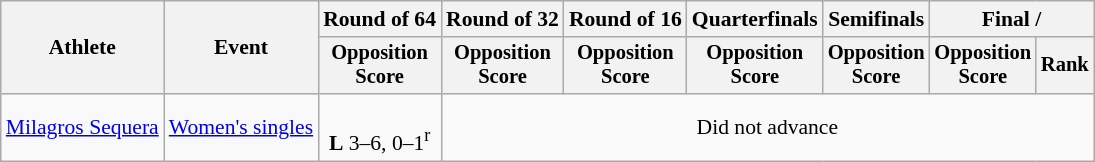<table class=wikitable style="font-size:90%">
<tr>
<th rowspan="2">Athlete</th>
<th rowspan="2">Event</th>
<th>Round of 64</th>
<th>Round of 32</th>
<th>Round of 16</th>
<th>Quarterfinals</th>
<th>Semifinals</th>
<th colspan=2>Final / </th>
</tr>
<tr style="font-size:95%">
<th>Opposition<br>Score</th>
<th>Opposition<br>Score</th>
<th>Opposition<br>Score</th>
<th>Opposition<br>Score</th>
<th>Opposition<br>Score</th>
<th>Opposition<br>Score</th>
<th>Rank</th>
</tr>
<tr align=center>
<td align=left><a href='#'>Milagros Sequera</a></td>
<td align=left><a href='#'>Women's singles</a></td>
<td><br><strong>L</strong> 3–6, 0–1<sup>r</sup></td>
<td colspan=6>Did not advance</td>
</tr>
</table>
